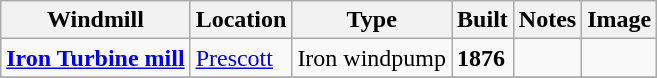<table class="wikitable">
<tr>
<th>Windmill</th>
<th>Location</th>
<th>Type</th>
<th>Built</th>
<th>Notes</th>
<th>Image</th>
</tr>
<tr>
<td><strong><a href='#'>Iron Turbine mill</a></strong></td>
<td><a href='#'>Prescott</a><br></td>
<td>Iron windpump</td>
<td><strong>1876</strong></td>
<td></td>
<td></td>
</tr>
<tr>
</tr>
</table>
